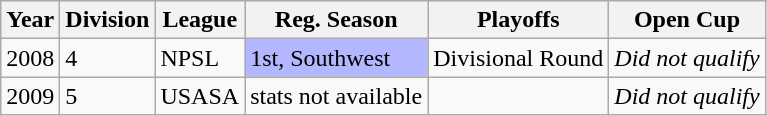<table class="wikitable">
<tr>
<th>Year</th>
<th>Division</th>
<th>League</th>
<th>Reg. Season</th>
<th>Playoffs</th>
<th>Open Cup</th>
</tr>
<tr>
<td>2008</td>
<td>4</td>
<td>NPSL</td>
<td bgcolor="B3B7FF">1st, Southwest</td>
<td>Divisional Round</td>
<td><em>Did not qualify</em></td>
</tr>
<tr>
<td>2009</td>
<td>5</td>
<td>USASA</td>
<td>stats not available</td>
<td></td>
<td><em>Did not qualify</em></td>
</tr>
</table>
